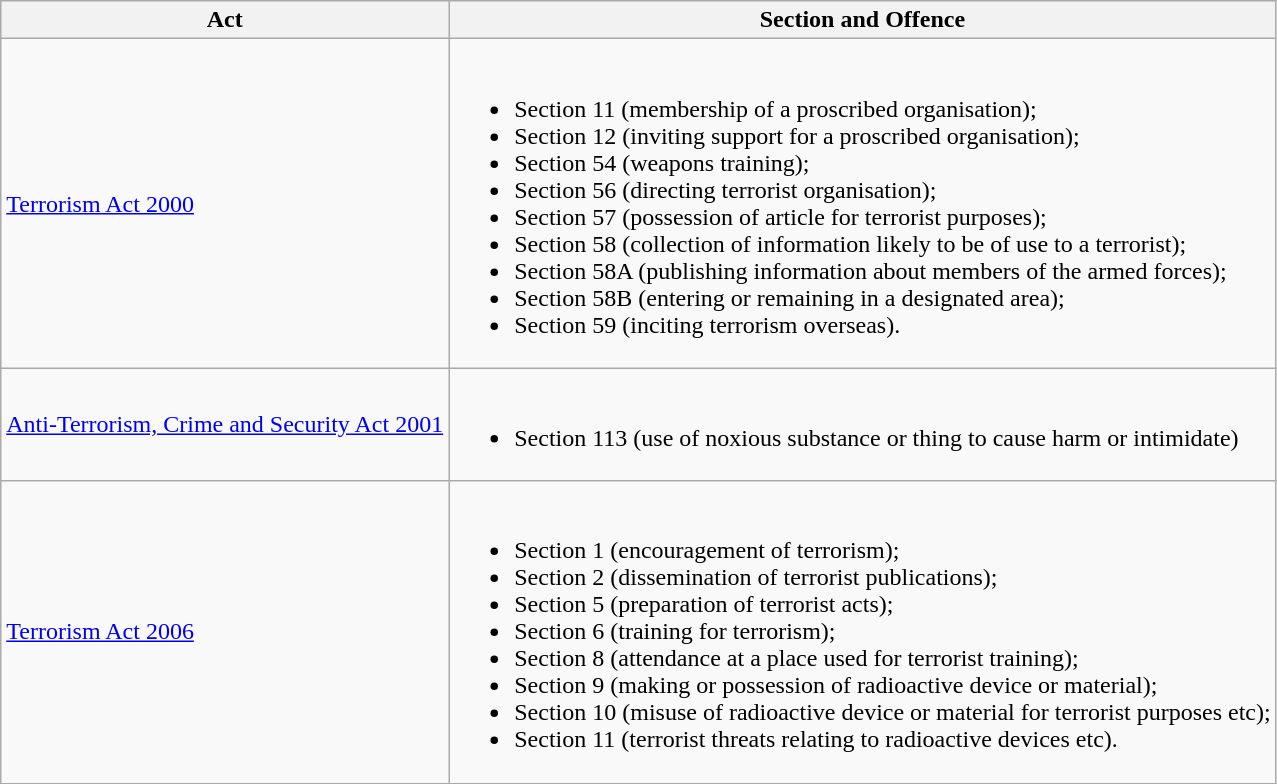<table class="wikitable mw-collapsible mw-collapsed">
<tr>
<th>Act</th>
<th>Section and Offence</th>
</tr>
<tr>
<td><a href='#'>Terrorism Act 2000</a></td>
<td><br><ul><li>Section 11 (membership of a proscribed organisation);</li><li>Section 12 (inviting support for a proscribed organisation);</li><li>Section 54 (weapons training);</li><li>Section 56 (directing terrorist organisation);</li><li>Section 57 (possession of article for terrorist purposes);</li><li>Section 58 (collection of information likely to be of use to a terrorist);</li><li>Section 58A (publishing information about members of the armed forces);</li><li>Section 58B (entering or remaining in a designated area);</li><li>Section 59 (inciting terrorism overseas).</li></ul></td>
</tr>
<tr>
<td><a href='#'>Anti-Terrorism, Crime and Security Act 2001</a></td>
<td><br><ul><li>Section 113 (use of noxious substance or thing to cause harm or intimidate)</li></ul></td>
</tr>
<tr>
<td><a href='#'>Terrorism Act 2006</a></td>
<td><br><ul><li>Section 1 (encouragement of terrorism);</li><li>Section 2 (dissemination of terrorist publications);</li><li>Section 5 (preparation of terrorist acts);</li><li>Section 6 (training for terrorism);</li><li>Section 8 (attendance at a place used for terrorist training);</li><li>Section 9 (making or possession of radioactive device or material);</li><li>Section 10 (misuse of radioactive device or material for terrorist purposes etc);</li><li>Section 11 (terrorist threats relating to radioactive devices etc).</li></ul></td>
</tr>
</table>
